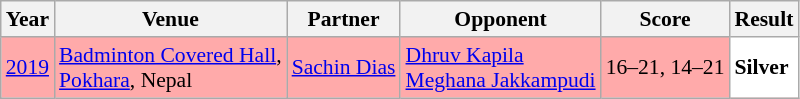<table class="sortable wikitable" style="font-size: 90%;">
<tr>
<th>Year</th>
<th>Venue</th>
<th>Partner</th>
<th>Opponent</th>
<th>Score</th>
<th>Result</th>
</tr>
<tr style="background:#FFAAAA">
<td align="center"><a href='#'>2019</a></td>
<td align="left"><a href='#'>Badminton Covered Hall</a>,<br><a href='#'>Pokhara</a>, Nepal</td>
<td align="left"> <a href='#'>Sachin Dias</a></td>
<td align="left"> <a href='#'>Dhruv Kapila</a><br> <a href='#'>Meghana Jakkampudi</a></td>
<td align="left">16–21, 14–21</td>
<td style="text-align:left; background:white"> <strong>Silver</strong></td>
</tr>
</table>
